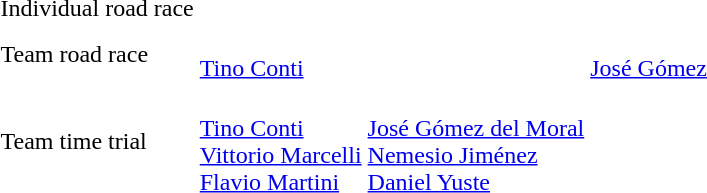<table>
<tr>
<td>Individual road race</td>
<td></td>
<td></td>
<td></td>
</tr>
<tr>
<td>Team road race</td>
<td><br><a href='#'>Tino Conti</a></td>
<td></td>
<td><br><a href='#'>José Gómez</a></td>
</tr>
<tr>
<td>Team time trial</td>
<td><br><a href='#'>Tino Conti</a><br><a href='#'>Vittorio Marcelli</a><br><a href='#'>Flavio Martini</a><br></td>
<td><br><a href='#'>José Gómez del Moral</a><br><a href='#'>Nemesio Jiménez</a><br><a href='#'>Daniel Yuste</a></td>
<td></td>
</tr>
</table>
